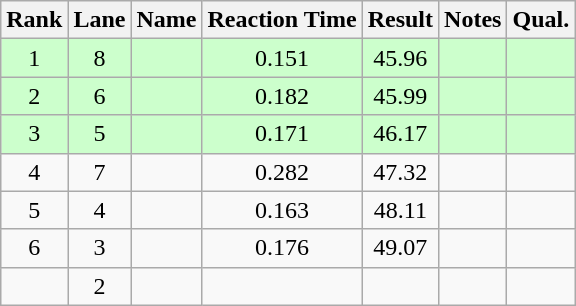<table class="wikitable sortable" style="text-align:center">
<tr>
<th>Rank</th>
<th>Lane</th>
<th>Name</th>
<th>Reaction Time</th>
<th>Result</th>
<th>Notes</th>
<th>Qual.</th>
</tr>
<tr bgcolor=ccffcc>
<td>1</td>
<td>8</td>
<td align="left"></td>
<td>0.151</td>
<td>45.96</td>
<td></td>
<td></td>
</tr>
<tr bgcolor=ccffcc>
<td>2</td>
<td>6</td>
<td align="left"></td>
<td>0.182</td>
<td>45.99</td>
<td></td>
<td></td>
</tr>
<tr bgcolor=ccffcc>
<td>3</td>
<td>5</td>
<td align="left"></td>
<td>0.171</td>
<td>46.17</td>
<td></td>
<td></td>
</tr>
<tr>
<td>4</td>
<td>7</td>
<td align="left"></td>
<td>0.282</td>
<td>47.32</td>
<td></td>
<td></td>
</tr>
<tr>
<td>5</td>
<td>4</td>
<td align="left"></td>
<td>0.163</td>
<td>48.11</td>
<td></td>
<td></td>
</tr>
<tr>
<td>6</td>
<td>3</td>
<td align="left"></td>
<td>0.176</td>
<td>49.07</td>
<td></td>
<td></td>
</tr>
<tr>
<td></td>
<td>2</td>
<td align="left"></td>
<td></td>
<td></td>
<td></td>
<td></td>
</tr>
</table>
